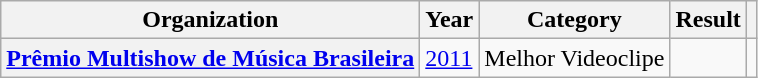<table class="wikitable sortable plainrowheaders" style="border:none; margin:0;">
<tr>
<th scope="col">Organization</th>
<th scope="col">Year</th>
<th scope="col">Category</th>
<th scope="col">Result</th>
<th class="unsortable" scope="col"></th>
</tr>
<tr>
<th scope="row"><a href='#'>Prêmio Multishow de Música Brasileira</a></th>
<td><a href='#'>2011</a></td>
<td>Melhor Videoclipe</td>
<td></td>
<td></td>
</tr>
<tr>
</tr>
</table>
